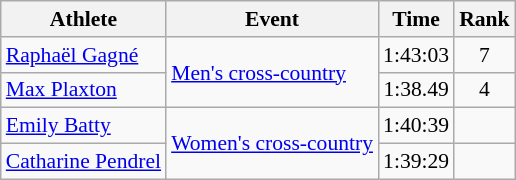<table class="wikitable" style="font-size:90%">
<tr>
<th>Athlete</th>
<th>Event</th>
<th>Time</th>
<th>Rank</th>
</tr>
<tr align=center>
<td align=left><a href='#'>Raphaël Gagné</a></td>
<td align=left rowspan=2><a href='#'>Men's cross-country</a></td>
<td>1:43:03</td>
<td>7</td>
</tr>
<tr align=center>
<td align=left><a href='#'>Max Plaxton</a></td>
<td>1:38.49</td>
<td>4</td>
</tr>
<tr align=center>
<td align=left><a href='#'>Emily Batty</a></td>
<td align=left rowspan=2><a href='#'>Women's cross-country</a></td>
<td>1:40:39</td>
<td></td>
</tr>
<tr align=center>
<td align=left><a href='#'>Catharine Pendrel</a></td>
<td>1:39:29</td>
<td></td>
</tr>
</table>
